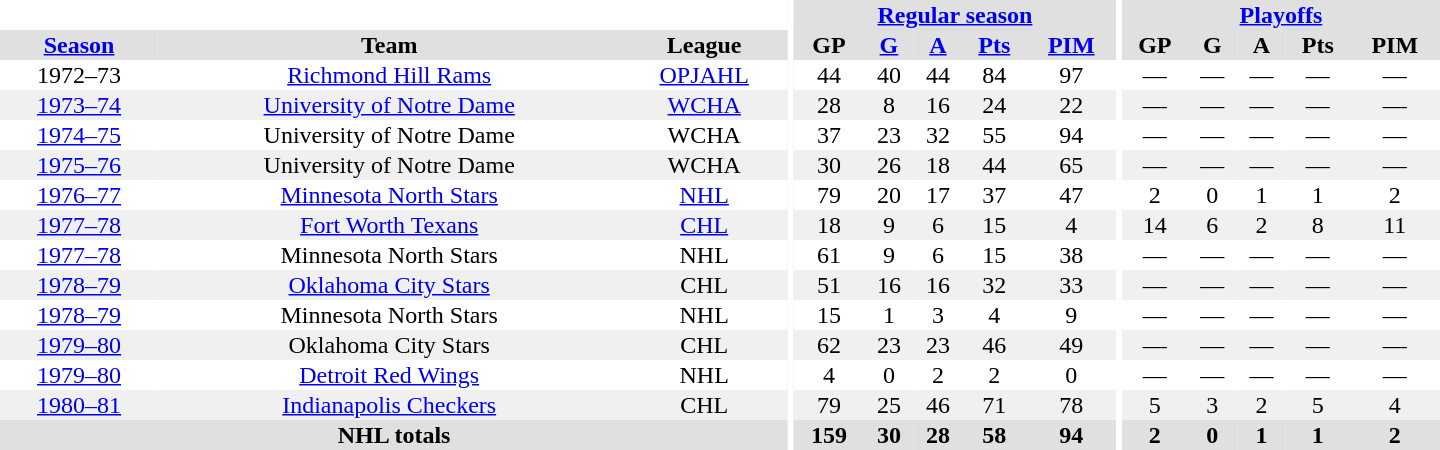<table border="0" cellpadding="1" cellspacing="0" style="text-align:center; width:60em">
<tr bgcolor="#e0e0e0">
<th colspan="3" bgcolor="#ffffff"></th>
<th rowspan="100" bgcolor="#ffffff"></th>
<th colspan="5"><a href='#'>Regular season</a></th>
<th rowspan="100" bgcolor="#ffffff"></th>
<th colspan="5"><a href='#'>Playoffs</a></th>
</tr>
<tr bgcolor="#e0e0e0">
<th><a href='#'>Season</a></th>
<th>Team</th>
<th>League</th>
<th>GP</th>
<th><a href='#'>G</a></th>
<th><a href='#'>A</a></th>
<th><a href='#'>Pts</a></th>
<th><a href='#'>PIM</a></th>
<th>GP</th>
<th>G</th>
<th>A</th>
<th>Pts</th>
<th>PIM</th>
</tr>
<tr>
<td>1972–73</td>
<td><a href='#'>Richmond Hill Rams</a></td>
<td><a href='#'>OPJAHL</a></td>
<td>44</td>
<td>40</td>
<td>44</td>
<td>84</td>
<td>97</td>
<td>—</td>
<td>—</td>
<td>—</td>
<td>—</td>
<td>—</td>
</tr>
<tr bgcolor="#f0f0f0">
<td><a href='#'>1973–74</a></td>
<td><a href='#'>University of Notre Dame</a></td>
<td><a href='#'>WCHA</a></td>
<td>28</td>
<td>8</td>
<td>16</td>
<td>24</td>
<td>22</td>
<td>—</td>
<td>—</td>
<td>—</td>
<td>—</td>
<td>—</td>
</tr>
<tr>
<td><a href='#'>1974–75</a></td>
<td>University of Notre Dame</td>
<td>WCHA</td>
<td>37</td>
<td>23</td>
<td>32</td>
<td>55</td>
<td>94</td>
<td>—</td>
<td>—</td>
<td>—</td>
<td>—</td>
<td>—</td>
</tr>
<tr bgcolor="#f0f0f0">
<td><a href='#'>1975–76</a></td>
<td>University of Notre Dame</td>
<td>WCHA</td>
<td>30</td>
<td>26</td>
<td>18</td>
<td>44</td>
<td>65</td>
<td>—</td>
<td>—</td>
<td>—</td>
<td>—</td>
<td>—</td>
</tr>
<tr>
<td><a href='#'>1976–77</a></td>
<td><a href='#'>Minnesota North Stars</a></td>
<td><a href='#'>NHL</a></td>
<td>79</td>
<td>20</td>
<td>17</td>
<td>37</td>
<td>47</td>
<td>2</td>
<td>0</td>
<td>1</td>
<td>1</td>
<td>2</td>
</tr>
<tr bgcolor="#f0f0f0">
<td><a href='#'>1977–78</a></td>
<td><a href='#'>Fort Worth Texans</a></td>
<td><a href='#'>CHL</a></td>
<td>18</td>
<td>9</td>
<td>6</td>
<td>15</td>
<td>4</td>
<td>14</td>
<td>6</td>
<td>2</td>
<td>8</td>
<td>11</td>
</tr>
<tr>
<td><a href='#'>1977–78</a></td>
<td>Minnesota North Stars</td>
<td>NHL</td>
<td>61</td>
<td>9</td>
<td>6</td>
<td>15</td>
<td>38</td>
<td>—</td>
<td>—</td>
<td>—</td>
<td>—</td>
<td>—</td>
</tr>
<tr bgcolor="#f0f0f0">
<td><a href='#'>1978–79</a></td>
<td><a href='#'>Oklahoma City Stars</a></td>
<td>CHL</td>
<td>51</td>
<td>16</td>
<td>16</td>
<td>32</td>
<td>33</td>
<td>—</td>
<td>—</td>
<td>—</td>
<td>—</td>
<td>—</td>
</tr>
<tr>
<td><a href='#'>1978–79</a></td>
<td>Minnesota North Stars</td>
<td>NHL</td>
<td>15</td>
<td>1</td>
<td>3</td>
<td>4</td>
<td>9</td>
<td>—</td>
<td>—</td>
<td>—</td>
<td>—</td>
<td>—</td>
</tr>
<tr bgcolor="#f0f0f0">
<td><a href='#'>1979–80</a></td>
<td>Oklahoma City Stars</td>
<td>CHL</td>
<td>62</td>
<td>23</td>
<td>23</td>
<td>46</td>
<td>49</td>
<td>—</td>
<td>—</td>
<td>—</td>
<td>—</td>
<td>—</td>
</tr>
<tr>
<td><a href='#'>1979–80</a></td>
<td><a href='#'>Detroit Red Wings</a></td>
<td>NHL</td>
<td>4</td>
<td>0</td>
<td>2</td>
<td>2</td>
<td>0</td>
<td>—</td>
<td>—</td>
<td>—</td>
<td>—</td>
<td>—</td>
</tr>
<tr bgcolor="#f0f0f0">
<td><a href='#'>1980–81</a></td>
<td><a href='#'>Indianapolis Checkers</a></td>
<td>CHL</td>
<td>79</td>
<td>25</td>
<td>46</td>
<td>71</td>
<td>78</td>
<td>5</td>
<td>3</td>
<td>2</td>
<td>5</td>
<td>4</td>
</tr>
<tr bgcolor="#e0e0e0">
<th colspan="3">NHL totals</th>
<th>159</th>
<th>30</th>
<th>28</th>
<th>58</th>
<th>94</th>
<th>2</th>
<th>0</th>
<th>1</th>
<th>1</th>
<th>2</th>
</tr>
</table>
